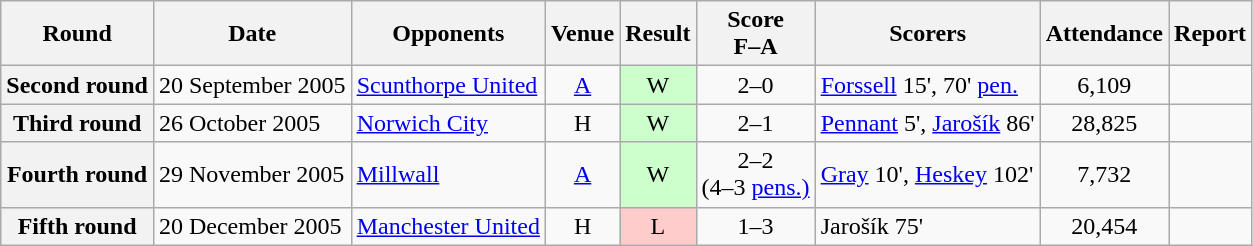<table class="wikitable plainrowheaders" style="text-align:center">
<tr>
<th scope="col">Round</th>
<th scope="col">Date</th>
<th scope="col">Opponents</th>
<th scope="col">Venue</th>
<th scope="col">Result</th>
<th scope="col">Score<br>F–A</th>
<th scope="col">Scorers</th>
<th scope="col">Attendance</th>
<th scope="col">Report</th>
</tr>
<tr>
<th scope="row">Second round</th>
<td align="left">20 September 2005</td>
<td align="left"><a href='#'>Scunthorpe United</a></td>
<td><a href='#'>A</a></td>
<td style="background:#cfc">W</td>
<td>2–0</td>
<td align="left"><a href='#'>Forssell</a> 15', 70' <a href='#'>pen.</a></td>
<td>6,109</td>
<td></td>
</tr>
<tr>
<th scope="row">Third round</th>
<td align="left">26 October 2005</td>
<td align="left"><a href='#'>Norwich City</a></td>
<td>H</td>
<td style="background:#cfc">W</td>
<td>2–1</td>
<td align="left"><a href='#'>Pennant</a> 5', <a href='#'>Jarošík</a> 86'</td>
<td>28,825</td>
<td></td>
</tr>
<tr>
<th scope="row">Fourth round</th>
<td align="left">29 November 2005</td>
<td align="left"><a href='#'>Millwall</a></td>
<td><a href='#'>A</a></td>
<td style="background:#cfc">W</td>
<td>2–2 <br>(4–3 <a href='#'>pens.)</a></td>
<td align="left"><a href='#'>Gray</a> 10', <a href='#'>Heskey</a> 102'</td>
<td>7,732</td>
<td></td>
</tr>
<tr>
<th scope="row">Fifth round</th>
<td align="left">20 December 2005</td>
<td align="left"><a href='#'>Manchester United</a></td>
<td>H</td>
<td style="background:#fcc">L</td>
<td>1–3</td>
<td align="left">Jarošík 75'</td>
<td>20,454</td>
<td></td>
</tr>
</table>
